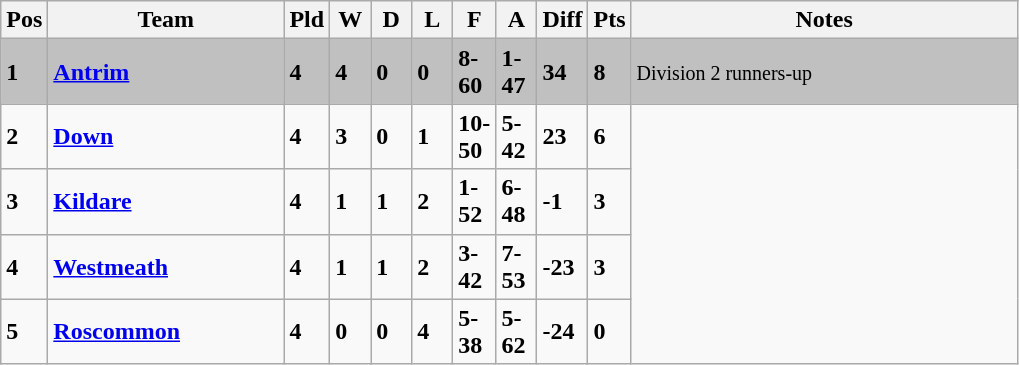<table class="wikitable" style="text-align: centre;">
<tr>
<th width=20>Pos</th>
<th width=150>Team</th>
<th width=20>Pld</th>
<th width=20>W</th>
<th width=20>D</th>
<th width=20>L</th>
<th width=20>F</th>
<th width=20>A</th>
<th width=20>Diff</th>
<th width=20>Pts</th>
<th width=250>Notes</th>
</tr>
<tr style="background:silver;">
<td><strong>1</strong></td>
<td align=left><strong> <a href='#'>Antrim</a> </strong></td>
<td><strong>4</strong></td>
<td><strong>4</strong></td>
<td><strong>0</strong></td>
<td><strong>0</strong></td>
<td><strong>8-60</strong></td>
<td><strong>1-47</strong></td>
<td><strong>34</strong></td>
<td><strong>8</strong></td>
<td><small> Division 2 runners-up</small></td>
</tr>
<tr style>
<td><strong>2</strong></td>
<td align=left><strong> <a href='#'>Down</a> </strong></td>
<td><strong>4</strong></td>
<td><strong>3</strong></td>
<td><strong>0</strong></td>
<td><strong>1</strong></td>
<td><strong>10-50</strong></td>
<td><strong>5-42</strong></td>
<td><strong>23</strong></td>
<td><strong>6</strong></td>
</tr>
<tr style>
<td><strong>3</strong></td>
<td align=left><strong> <a href='#'>Kildare</a> </strong></td>
<td><strong>4</strong></td>
<td><strong>1</strong></td>
<td><strong>1</strong></td>
<td><strong>2</strong></td>
<td><strong>1-52</strong></td>
<td><strong>6-48</strong></td>
<td><strong>-1</strong></td>
<td><strong>3</strong></td>
</tr>
<tr style>
<td><strong>4</strong></td>
<td align=left><strong> <a href='#'>Westmeath</a> </strong></td>
<td><strong>4</strong></td>
<td><strong>1</strong></td>
<td><strong>1</strong></td>
<td><strong>2</strong></td>
<td><strong>3-42</strong></td>
<td><strong>7-53</strong></td>
<td><strong>-23</strong></td>
<td><strong>3</strong></td>
</tr>
<tr style>
<td><strong>5</strong></td>
<td align=left><strong> <a href='#'>Roscommon</a> </strong></td>
<td><strong>4</strong></td>
<td><strong>0</strong></td>
<td><strong>0</strong></td>
<td><strong>4</strong></td>
<td><strong>5-38</strong></td>
<td><strong>5-62</strong></td>
<td><strong>-24</strong></td>
<td><strong>0</strong></td>
</tr>
</table>
